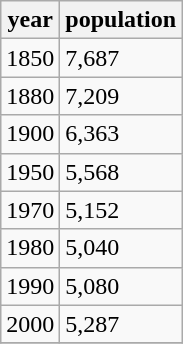<table class="wikitable">
<tr>
<th>year</th>
<th>population</th>
</tr>
<tr>
<td>1850</td>
<td>7,687</td>
</tr>
<tr>
<td>1880</td>
<td>7,209</td>
</tr>
<tr>
<td>1900</td>
<td>6,363</td>
</tr>
<tr>
<td>1950</td>
<td>5,568</td>
</tr>
<tr>
<td>1970</td>
<td>5,152</td>
</tr>
<tr>
<td>1980</td>
<td>5,040</td>
</tr>
<tr>
<td>1990</td>
<td>5,080</td>
</tr>
<tr>
<td>2000</td>
<td>5,287</td>
</tr>
<tr>
</tr>
</table>
